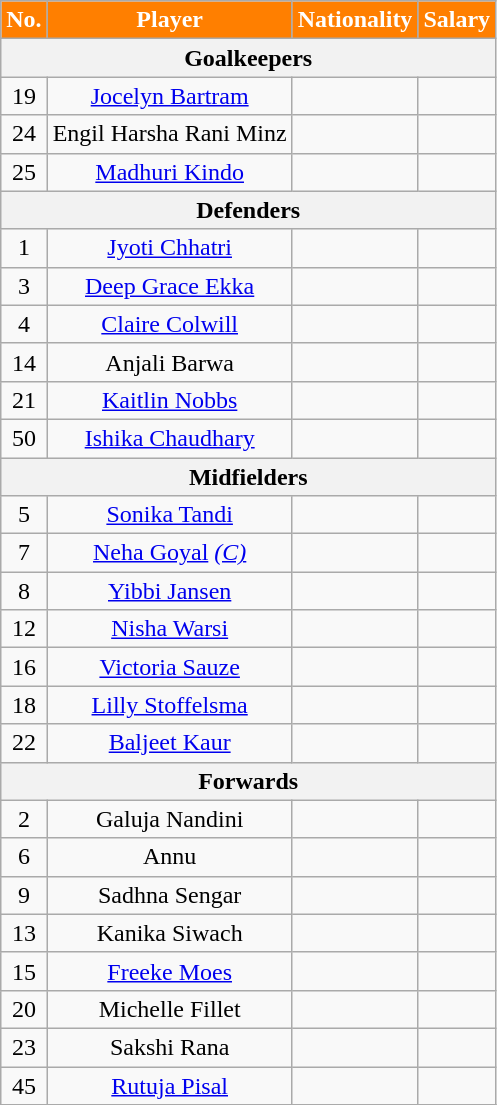<table class="wikitable" style="text-align:center;">
<tr>
<th style="background: #FF7F00; color:#FFFFFF">No.</th>
<th style="background: #FF7F00; color:#FFFFFF">Player</th>
<th style="background: #FF7F00; color:#FFFFFF">Nationality</th>
<th style="background: #FF7F00; color:#FFFFFF">Salary</th>
</tr>
<tr>
<th colspan=4>Goalkeepers</th>
</tr>
<tr>
<td>19</td>
<td><a href='#'>Jocelyn Bartram</a></td>
<td></td>
<td></td>
</tr>
<tr>
<td>24</td>
<td>Engil Harsha Rani Minz</td>
<td></td>
<td></td>
</tr>
<tr>
<td>25</td>
<td><a href='#'>Madhuri Kindo</a></td>
<td></td>
<td></td>
</tr>
<tr>
<th colspan=4>Defenders</th>
</tr>
<tr>
<td>1</td>
<td><a href='#'>Jyoti Chhatri</a></td>
<td></td>
<td></td>
</tr>
<tr>
<td>3</td>
<td><a href='#'>Deep Grace Ekka</a></td>
<td></td>
<td></td>
</tr>
<tr>
<td>4</td>
<td><a href='#'>Claire Colwill</a></td>
<td></td>
<td></td>
</tr>
<tr>
<td>14</td>
<td>Anjali Barwa</td>
<td></td>
<td></td>
</tr>
<tr>
<td>21</td>
<td><a href='#'>Kaitlin Nobbs</a></td>
<td></td>
<td></td>
</tr>
<tr>
<td>50</td>
<td><a href='#'>Ishika Chaudhary</a></td>
<td></td>
<td></td>
</tr>
<tr>
<th colspan=4>Midfielders</th>
</tr>
<tr>
<td>5</td>
<td><a href='#'>Sonika Tandi</a></td>
<td></td>
<td></td>
</tr>
<tr>
<td>7</td>
<td><a href='#'>Neha Goyal</a> <em><a href='#'>(C)</a></em></td>
<td></td>
<td></td>
</tr>
<tr>
<td>8</td>
<td><a href='#'>Yibbi Jansen</a></td>
<td></td>
<td></td>
</tr>
<tr>
<td>12</td>
<td><a href='#'>Nisha Warsi</a></td>
<td></td>
<td></td>
</tr>
<tr>
<td>16</td>
<td><a href='#'>Victoria Sauze</a></td>
<td></td>
<td></td>
</tr>
<tr>
<td>18</td>
<td><a href='#'>Lilly Stoffelsma</a></td>
<td></td>
<td></td>
</tr>
<tr>
<td>22</td>
<td><a href='#'>Baljeet Kaur</a></td>
<td></td>
<td></td>
</tr>
<tr>
<th colspan=4>Forwards</th>
</tr>
<tr>
<td>2</td>
<td>Galuja Nandini</td>
<td></td>
<td></td>
</tr>
<tr>
<td>6</td>
<td>Annu</td>
<td></td>
<td></td>
</tr>
<tr>
<td>9</td>
<td>Sadhna Sengar</td>
<td></td>
<td></td>
</tr>
<tr>
<td>13</td>
<td>Kanika Siwach</td>
<td></td>
<td></td>
</tr>
<tr>
<td>15</td>
<td><a href='#'>Freeke Moes</a></td>
<td></td>
<td></td>
</tr>
<tr>
<td>20</td>
<td>Michelle Fillet</td>
<td></td>
<td></td>
</tr>
<tr>
<td>23</td>
<td>Sakshi Rana</td>
<td></td>
<td></td>
</tr>
<tr>
<td>45</td>
<td><a href='#'>Rutuja Pisal</a></td>
<td></td>
<td></td>
</tr>
<tr>
</tr>
</table>
